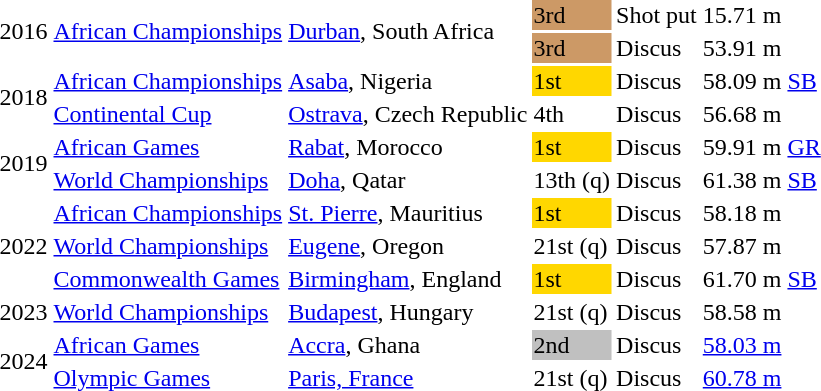<table>
<tr>
<td rowspan="2">2016</td>
<td rowspan="2"><a href='#'>African Championships</a></td>
<td rowspan="2"><a href='#'>Durban</a>, South Africa</td>
<td bgcolor=cc9966>3rd</td>
<td>Shot put</td>
<td>15.71 m</td>
</tr>
<tr>
<td bgcolor=cc9966>3rd</td>
<td>Discus</td>
<td>53.91 m</td>
</tr>
<tr>
<td rowspan="2">2018</td>
<td><a href='#'>African Championships</a></td>
<td><a href='#'>Asaba</a>, Nigeria</td>
<td bgcolor=gold>1st</td>
<td>Discus</td>
<td>58.09 m <a href='#'>SB</a></td>
</tr>
<tr>
<td><a href='#'>Continental Cup</a></td>
<td><a href='#'>Ostrava</a>, Czech Republic</td>
<td>4th</td>
<td>Discus</td>
<td>56.68 m</td>
</tr>
<tr>
<td rowspan="2">2019</td>
<td><a href='#'>African Games</a></td>
<td><a href='#'>Rabat</a>, Morocco</td>
<td bgcolor=gold>1st</td>
<td>Discus</td>
<td>59.91 m <a href='#'>GR</a></td>
</tr>
<tr>
<td><a href='#'>World Championships</a></td>
<td><a href='#'>Doha</a>, Qatar</td>
<td>13th (q)</td>
<td>Discus</td>
<td>61.38 m <a href='#'>SB</a></td>
</tr>
<tr>
<td rowspan="3">2022</td>
<td><a href='#'>African Championships</a></td>
<td><a href='#'>St. Pierre</a>, Mauritius</td>
<td bgcolor=gold>1st</td>
<td>Discus</td>
<td>58.18 m</td>
</tr>
<tr>
<td><a href='#'>World Championships</a></td>
<td><a href='#'>Eugene</a>, Oregon</td>
<td>21st (q)</td>
<td>Discus</td>
<td>57.87 m</td>
</tr>
<tr>
<td><a href='#'>Commonwealth Games</a></td>
<td><a href='#'>Birmingham</a>, England</td>
<td bgcolor=gold>1st</td>
<td>Discus</td>
<td>61.70 m <a href='#'>SB</a></td>
</tr>
<tr>
<td rowspan="1">2023</td>
<td><a href='#'>World Championships</a></td>
<td><a href='#'>Budapest</a>, Hungary</td>
<td>21st (q)</td>
<td>Discus</td>
<td>58.58 m</td>
</tr>
<tr>
<td rowspan=2>2024</td>
<td><a href='#'> African Games</a></td>
<td><a href='#'>Accra</a>, Ghana</td>
<td bgcolor=silver>2nd</td>
<td>Discus</td>
<td><a href='#'>58.03 m</a></td>
</tr>
<tr>
<td><a href='#'>Olympic Games</a></td>
<td><a href='#'>Paris, France</a></td>
<td>21st (q)</td>
<td>Discus</td>
<td><a href='#'>60.78 m</a></td>
</tr>
</table>
